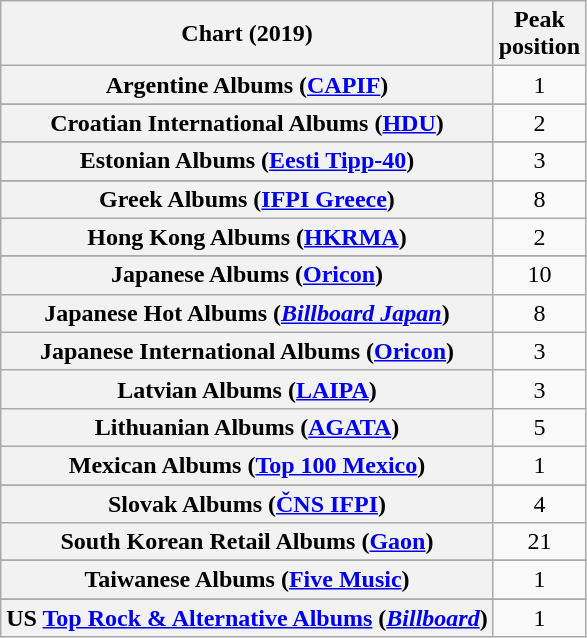<table class="wikitable sortable plainrowheaders" style="text-align:center">
<tr>
<th scope="col">Chart (2019)</th>
<th scope="col">Peak<br>position</th>
</tr>
<tr>
<th scope="row">Argentine Albums (<a href='#'>CAPIF</a>)</th>
<td>1</td>
</tr>
<tr>
</tr>
<tr>
</tr>
<tr>
</tr>
<tr>
</tr>
<tr>
</tr>
<tr>
<th scope="row">Croatian International Albums (<a href='#'>HDU</a>)</th>
<td>2</td>
</tr>
<tr>
</tr>
<tr>
</tr>
<tr>
<th scope="row">Estonian Albums (<a href='#'>Eesti Tipp-40</a>)</th>
<td>3</td>
</tr>
<tr>
</tr>
<tr>
</tr>
<tr>
</tr>
<tr>
</tr>
<tr>
<th scope="row">Greek Albums (<a href='#'>IFPI Greece</a>)</th>
<td>8</td>
</tr>
<tr>
<th scope="row">Hong Kong Albums (<a href='#'>HKRMA</a>)</th>
<td>2</td>
</tr>
<tr>
</tr>
<tr>
</tr>
<tr>
</tr>
<tr>
<th scope="row">Japanese Albums (<a href='#'>Oricon</a>)</th>
<td>10</td>
</tr>
<tr>
<th scope="row">Japanese Hot Albums (<em><a href='#'>Billboard Japan</a></em>)</th>
<td>8</td>
</tr>
<tr>
<th scope="row">Japanese International Albums (<a href='#'>Oricon</a>)</th>
<td>3</td>
</tr>
<tr>
<th scope="row">Latvian Albums (<a href='#'>LAIPA</a>)</th>
<td>3</td>
</tr>
<tr>
<th scope="row">Lithuanian Albums (<a href='#'>AGATA</a>)</th>
<td>5</td>
</tr>
<tr>
<th scope="row">Mexican Albums (<a href='#'>Top 100 Mexico</a>)</th>
<td>1</td>
</tr>
<tr>
</tr>
<tr>
</tr>
<tr>
</tr>
<tr>
</tr>
<tr>
</tr>
<tr>
<th scope="row">Slovak Albums (<a href='#'>ČNS IFPI</a>)</th>
<td>4</td>
</tr>
<tr>
<th scope="row">South Korean Retail Albums (<a href='#'>Gaon</a>)</th>
<td>21</td>
</tr>
<tr>
</tr>
<tr>
</tr>
<tr>
</tr>
<tr>
<th scope="row">Taiwanese Albums (<a href='#'>Five Music</a>)</th>
<td>1</td>
</tr>
<tr>
</tr>
<tr>
</tr>
<tr>
<th scope="row">US <a href='#'>Top Rock & Alternative Albums</a> (<em><a href='#'>Billboard</a></em>)</th>
<td>1</td>
</tr>
</table>
